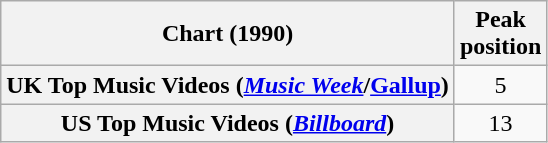<table class="wikitable plainrowheaders">
<tr>
<th scope="col">Chart (1990)</th>
<th scope="col">Peak<br>position</th>
</tr>
<tr>
<th scope="row">UK Top Music Videos (<em><a href='#'>Music Week</a></em>/<a href='#'>Gallup</a>)</th>
<td style="text-align:center;">5</td>
</tr>
<tr>
<th scope="row">US Top Music Videos (<a href='#'><em>Billboard</em></a>)</th>
<td style="text-align:center;">13</td>
</tr>
</table>
